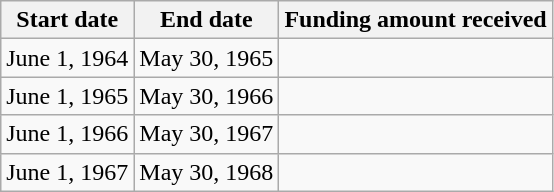<table class="wikitable">
<tr>
<th>Start date</th>
<th>End date</th>
<th>Funding amount received</th>
</tr>
<tr>
<td>June 1, 1964</td>
<td>May 30, 1965</td>
<td></td>
</tr>
<tr>
<td>June 1, 1965</td>
<td>May 30, 1966</td>
<td></td>
</tr>
<tr>
<td>June 1, 1966</td>
<td>May 30, 1967</td>
<td></td>
</tr>
<tr>
<td>June 1, 1967</td>
<td>May 30, 1968</td>
<td></td>
</tr>
</table>
